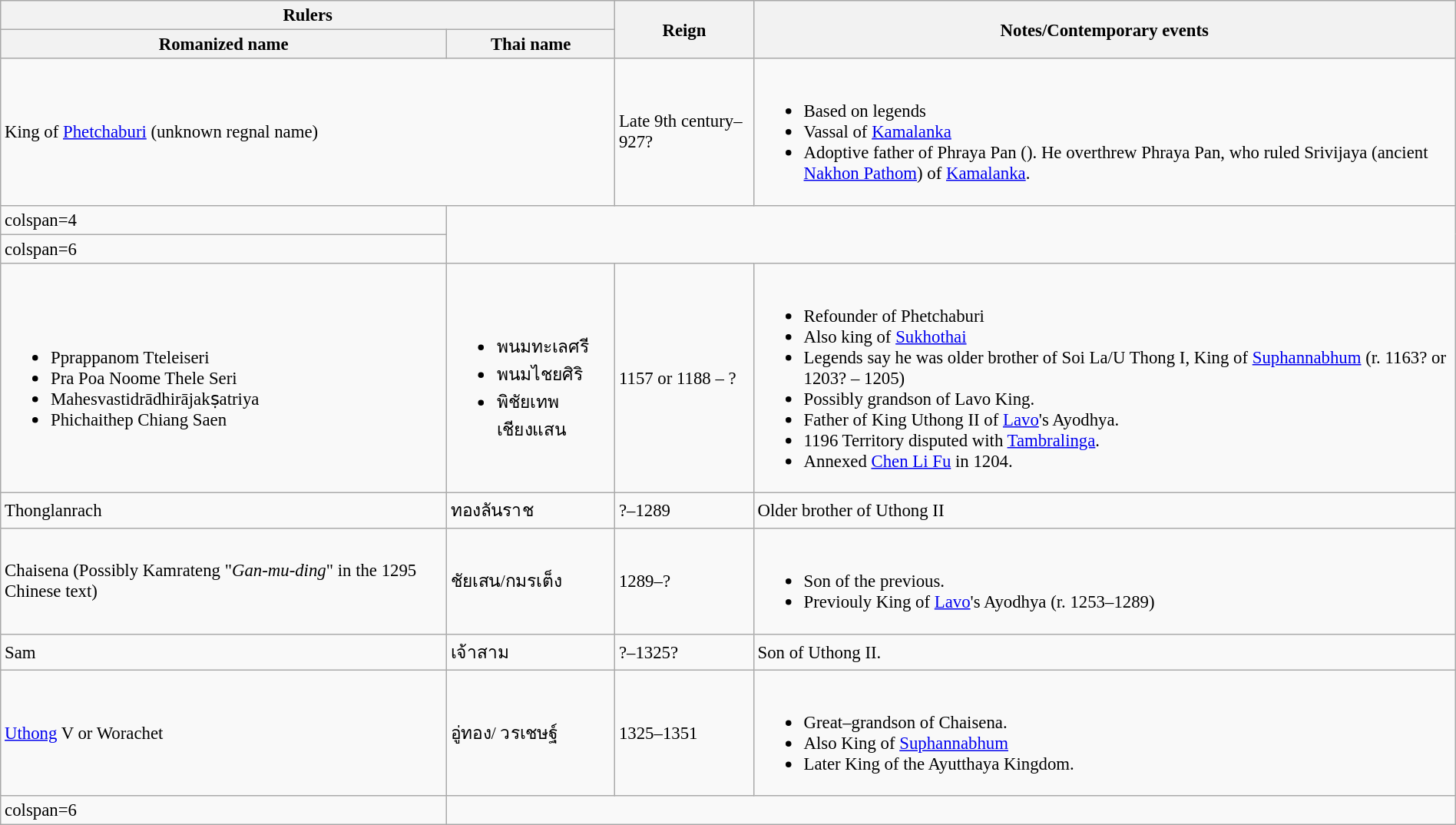<table class="wikitable" style="font-size:95%;width:100%">
<tr>
<th colspan=2>Rulers</th>
<th rowspan=2>Reign</th>
<th rowspan=2>Notes/Contemporary events</th>
</tr>
<tr>
<th>Romanized name</th>
<th>Thai name</th>
</tr>
<tr>
<td colspan=2>King of <a href='#'>Phetchaburi</a> (unknown regnal name)</td>
<td>Late 9th century–927?</td>
<td><br><ul><li>Based on legends</li><li>Vassal of <a href='#'>Kamalanka</a></li><li>Adoptive father of Phraya Pan (). He overthrew Phraya Pan, who ruled Srivijaya (ancient <a href='#'>Nakhon Pathom</a>) of <a href='#'>Kamalanka</a>.</li></ul></td>
</tr>
<tr>
<td>colspan=4 </td>
</tr>
<tr>
<td>colspan=6 </td>
</tr>
<tr>
<td><br><ul><li>Pprappanom Tteleiseri</li><li>Pra Poa Noome Thele Seri</li><li>Mahesvastidrādhirājakṣatriya</li><li>Phichaithep Chiang Saen</li></ul></td>
<td><br><ul><li>พนมทะเลศรี</li><li>พนมไชยศิริ</li><li>พิชัยเทพเชียงแสน</li></ul></td>
<td>1157 or 1188 – ?</td>
<td><br><ul><li>Refounder of Phetchaburi</li><li>Also king of <a href='#'>Sukhothai</a></li><li>Legends say he was older brother of Soi La/U Thong I, King of <a href='#'>Suphannabhum</a> (r. 1163? or 1203? – 1205)</li><li>Possibly grandson of Lavo King.</li><li>Father of King Uthong II of <a href='#'>Lavo</a>'s Ayodhya.</li><li>1196 Territory disputed with <a href='#'>Tambralinga</a>.</li><li>Annexed <a href='#'>Chen Li Fu</a> in 1204.</li></ul></td>
</tr>
<tr>
<td>Thonglanrach</td>
<td>ทองลันราช</td>
<td>?–1289</td>
<td>Older brother of Uthong II</td>
</tr>
<tr>
<td>Chaisena (Possibly Kamrateng "<em>Gan-mu-ding</em>" in the 1295 Chinese text)</td>
<td>ชัยเสน/กมรเต็ง</td>
<td>1289–?</td>
<td><br><ul><li>Son of the previous.</li><li>Previouly King of <a href='#'>Lavo</a>'s Ayodhya (r. 1253–1289)</li></ul></td>
</tr>
<tr>
<td>Sam</td>
<td>เจ้าสาม</td>
<td>?–1325?</td>
<td>Son of Uthong II.</td>
</tr>
<tr>
<td><a href='#'>Uthong</a> V or Worachet</td>
<td>อู่ทอง/ วรเชษฐ์</td>
<td>1325–1351</td>
<td><br><ul><li>Great–grandson of Chaisena.</li><li>Also King of <a href='#'>Suphannabhum</a></li><li>Later King of the Ayutthaya Kingdom.</li></ul></td>
</tr>
<tr>
<td>colspan=6 </td>
</tr>
</table>
